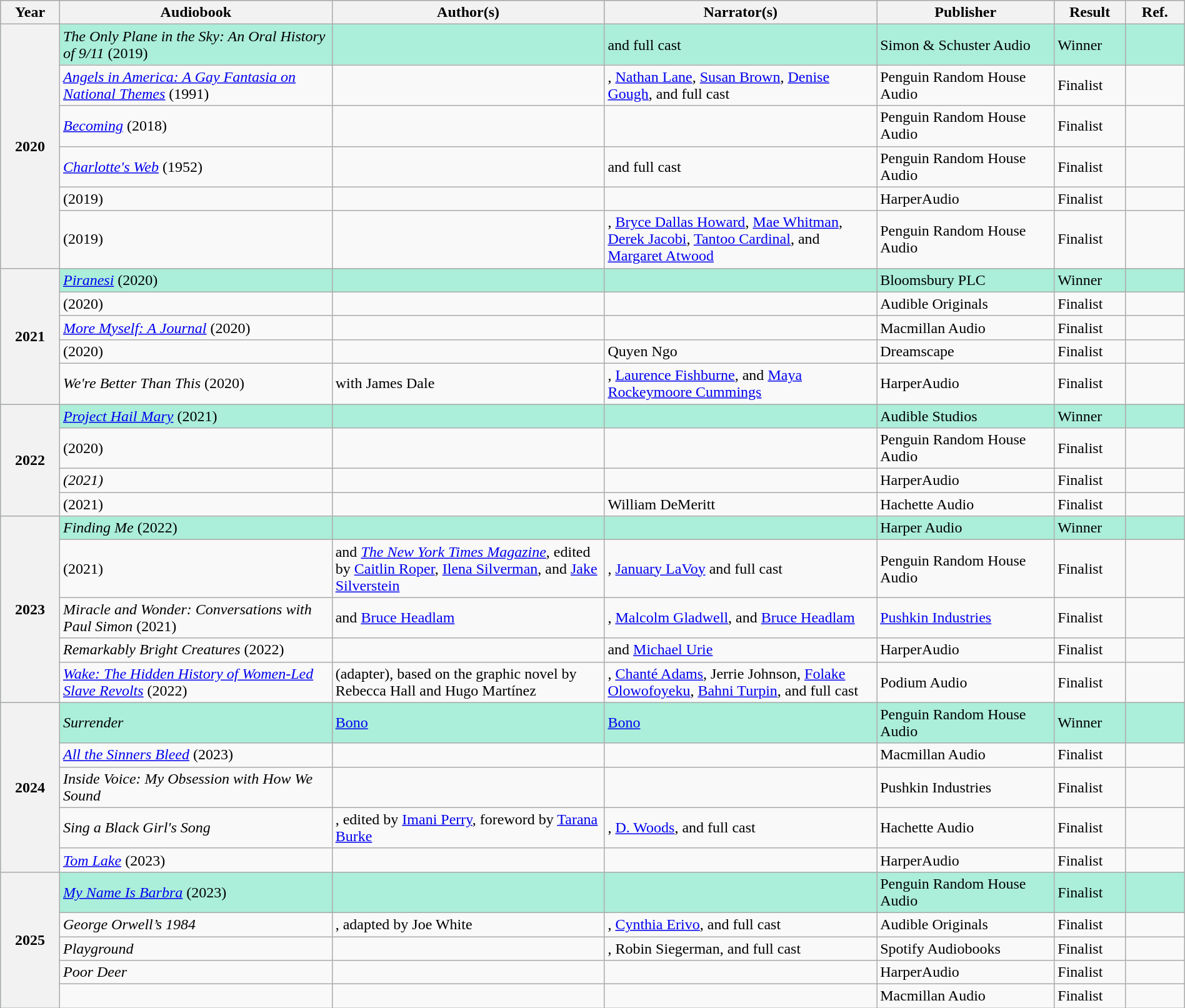<table class="wikitable sortable mw-collapsible" style="width:100%">
<tr bgcolor="#bebebe">
<th scope="col" width="5%">Year</th>
<th scope="col" width="23%">Audiobook</th>
<th scope="col" width="23%">Author(s)</th>
<th scope="col" width="23%">Narrator(s)</th>
<th scope="col" width="15%">Publisher</th>
<th scope="col" width="6%">Result</th>
<th scope="col" width="5%">Ref.</th>
</tr>
<tr style="background:#ABEED9">
<th rowspan="6">2020<br></th>
<td><em>The Only Plane in the Sky: An Oral History of 9/11</em> (2019)</td>
<td></td>
<td> and full cast</td>
<td>Simon & Schuster Audio</td>
<td>Winner</td>
<td></td>
</tr>
<tr>
<td><em><a href='#'>Angels in America: A Gay Fantasia on National Themes</a></em> (1991)</td>
<td></td>
<td>, <a href='#'>Nathan Lane</a>, <a href='#'>Susan Brown</a>, <a href='#'>Denise Gough</a>, and full cast</td>
<td>Penguin Random House Audio</td>
<td>Finalist</td>
<td></td>
</tr>
<tr>
<td><em><a href='#'>Becoming</a></em> (2018)</td>
<td></td>
<td></td>
<td>Penguin Random House Audio</td>
<td>Finalist</td>
<td></td>
</tr>
<tr>
<td><em><a href='#'>Charlotte's Web</a></em> (1952)</td>
<td></td>
<td> and full cast</td>
<td>Penguin Random House Audio</td>
<td>Finalist</td>
<td></td>
</tr>
<tr>
<td><em></em> (2019)</td>
<td></td>
<td></td>
<td>HarperAudio</td>
<td>Finalist</td>
<td></td>
</tr>
<tr>
<td><em></em> (2019)</td>
<td></td>
<td>, <a href='#'>Bryce Dallas Howard</a>, <a href='#'>Mae Whitman</a>, <a href='#'>Derek Jacobi</a>, <a href='#'>Tantoo Cardinal</a>, and <a href='#'>Margaret Atwood</a></td>
<td>Penguin Random House Audio</td>
<td>Finalist</td>
<td></td>
</tr>
<tr style="background:#ABEED9">
<th rowspan="5">2021<br></th>
<td><em><a href='#'>Piranesi</a></em> (2020)</td>
<td></td>
<td></td>
<td>Bloomsbury PLC</td>
<td>Winner</td>
<td></td>
</tr>
<tr>
<td><em></em>  (2020)</td>
<td></td>
<td></td>
<td>Audible Originals</td>
<td>Finalist</td>
<td></td>
</tr>
<tr>
<td><em><a href='#'>More Myself: A Journal</a></em> (2020)</td>
<td></td>
<td></td>
<td>Macmillan Audio</td>
<td>Finalist</td>
<td></td>
</tr>
<tr>
<td><em></em> (2020)</td>
<td></td>
<td>Quyen Ngo</td>
<td>Dreamscape</td>
<td>Finalist</td>
<td></td>
</tr>
<tr>
<td><em>We're Better Than This</em> (2020)</td>
<td> with James Dale</td>
<td>, <a href='#'>Laurence Fishburne</a>, and <a href='#'>Maya Rockeymoore Cummings</a></td>
<td>HarperAudio</td>
<td>Finalist</td>
<td></td>
</tr>
<tr style="background:#ABEED9">
<th rowspan="4">2022<br></th>
<td><em><a href='#'>Project Hail Mary</a></em> (2021)</td>
<td></td>
<td></td>
<td>Audible Studios</td>
<td>Winner</td>
<td></td>
</tr>
<tr>
<td><em></em> (2020)</td>
<td></td>
<td></td>
<td>Penguin Random House Audio</td>
<td>Finalist</td>
<td></td>
</tr>
<tr>
<td><em>(2021)</em></td>
<td></td>
<td></td>
<td>HarperAudio</td>
<td>Finalist</td>
<td></td>
</tr>
<tr>
<td><em></em> (2021)</td>
<td></td>
<td>William DeMeritt</td>
<td>Hachette Audio</td>
<td>Finalist</td>
<td></td>
</tr>
<tr style="background:#ABEED9">
<th rowspan="5">2023<br></th>
<td><em>Finding Me</em> (2022)</td>
<td></td>
<td></td>
<td>Harper Audio</td>
<td>Winner</td>
<td></td>
</tr>
<tr>
<td> (2021)</td>
<td> and <em><a href='#'>The New York Times Magazine</a></em>, edited by <a href='#'>Caitlin Roper</a>, <a href='#'>Ilena Silverman</a>, and <a href='#'>Jake Silverstein</a></td>
<td>, <a href='#'>January LaVoy</a> and full cast</td>
<td>Penguin Random House Audio</td>
<td>Finalist</td>
<td></td>
</tr>
<tr>
<td><em>Miracle and Wonder: Conversations with Paul Simon</em> (2021)</td>
<td> and <a href='#'>Bruce Headlam</a></td>
<td>, <a href='#'>Malcolm Gladwell</a>, and <a href='#'>Bruce Headlam</a></td>
<td><a href='#'>Pushkin Industries</a></td>
<td>Finalist</td>
<td></td>
</tr>
<tr>
<td><em>Remarkably Bright Creatures</em> (2022)</td>
<td></td>
<td> and <a href='#'>Michael Urie</a></td>
<td>HarperAudio</td>
<td>Finalist</td>
<td></td>
</tr>
<tr>
<td><em><a href='#'>Wake: The Hidden History of Women-Led Slave Revolts</a></em> (2022)</td>
<td> (adapter), based on the graphic novel by Rebecca Hall and Hugo Martínez</td>
<td>, <a href='#'>Chanté Adams</a>, Jerrie Johnson, <a href='#'>Folake Olowofoyeku</a>, <a href='#'>Bahni Turpin</a>, and full cast</td>
<td>Podium Audio</td>
<td>Finalist</td>
<td></td>
</tr>
<tr style="background:#ABEED9">
<th rowspan="5">2024<br></th>
<td><em>Surrender</em></td>
<td><a href='#'>Bono</a></td>
<td><a href='#'>Bono</a></td>
<td>Penguin Random House Audio</td>
<td>Winner</td>
<td></td>
</tr>
<tr>
<td><em><a href='#'>All the Sinners Bleed</a></em> (2023)</td>
<td></td>
<td></td>
<td>Macmillan Audio</td>
<td>Finalist</td>
<td></td>
</tr>
<tr>
<td><em>Inside Voice: My Obsession with How We Sound</em></td>
<td></td>
<td></td>
<td>Pushkin Industries</td>
<td>Finalist</td>
<td></td>
</tr>
<tr>
<td><em>Sing a Black Girl's Song</em></td>
<td>, edited by <a href='#'>Imani Perry</a>, foreword by <a href='#'>Tarana Burke</a></td>
<td>, <a href='#'>D. Woods</a>, and full cast</td>
<td>Hachette Audio</td>
<td>Finalist</td>
<td></td>
</tr>
<tr>
<td><em><a href='#'>Tom Lake</a></em> (2023)</td>
<td></td>
<td></td>
<td>HarperAudio</td>
<td>Finalist</td>
<td></td>
</tr>
<tr style="background:#ABEED9">
<th rowspan="5">2025<br></th>
<td><em><a href='#'>My Name Is Barbra</a></em> (2023)</td>
<td></td>
<td></td>
<td>Penguin Random House Audio</td>
<td>Finalist</td>
<td></td>
</tr>
<tr>
<td><em>George Orwell’s 1984</em></td>
<td>, adapted by Joe White</td>
<td>, <a href='#'>Cynthia Erivo</a>, and full cast</td>
<td>Audible Originals</td>
<td>Finalist</td>
<td></td>
</tr>
<tr>
<td><em>Playground</em></td>
<td></td>
<td>, Robin Siegerman, and full cast</td>
<td>Spotify Audiobooks</td>
<td>Finalist</td>
<td></td>
</tr>
<tr>
<td><em>Poor Deer</em></td>
<td></td>
<td></td>
<td>HarperAudio</td>
<td>Finalist</td>
<td></td>
</tr>
<tr>
<td></td>
<td></td>
<td></td>
<td>Macmillan Audio</td>
<td>Finalist</td>
<td></td>
</tr>
</table>
